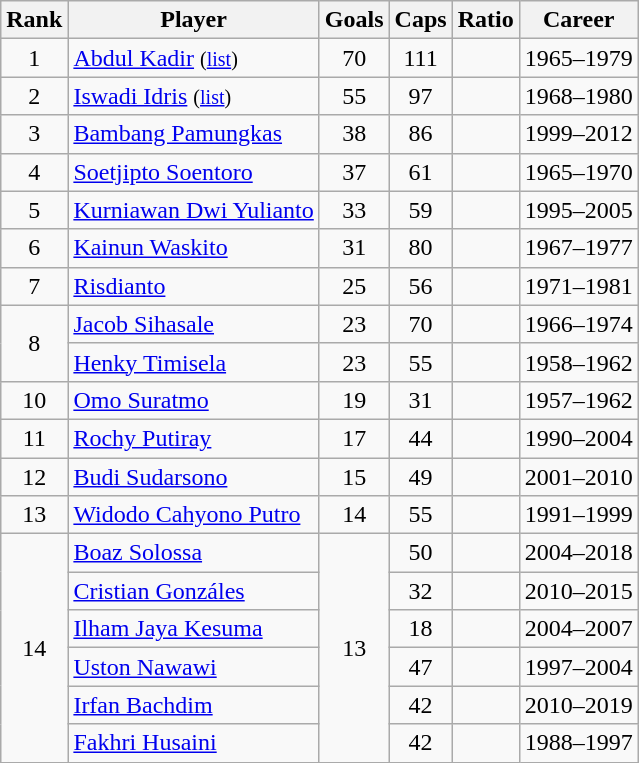<table class="wikitable sortable" style="text-align: center;">
<tr>
<th>Rank</th>
<th>Player</th>
<th>Goals</th>
<th>Caps</th>
<th>Ratio</th>
<th>Career</th>
</tr>
<tr>
<td>1</td>
<td style="text-align: left;"><a href='#'>Abdul Kadir</a> <small>(<a href='#'>list</a>)</small></td>
<td>70</td>
<td>111</td>
<td></td>
<td>1965–1979</td>
</tr>
<tr>
<td>2</td>
<td style="text-align: left;"><a href='#'>Iswadi Idris</a> <small>(<a href='#'>list</a>)</small></td>
<td>55</td>
<td>97</td>
<td></td>
<td>1968–1980</td>
</tr>
<tr>
<td>3</td>
<td style="text-align: left;"><a href='#'>Bambang Pamungkas</a></td>
<td>38</td>
<td>86</td>
<td></td>
<td>1999–2012</td>
</tr>
<tr>
<td>4</td>
<td style="text-align: left;"><a href='#'>Soetjipto Soentoro</a></td>
<td>37</td>
<td>61</td>
<td></td>
<td>1965–1970</td>
</tr>
<tr>
<td>5</td>
<td style="text-align: left;"><a href='#'>Kurniawan Dwi Yulianto</a></td>
<td>33</td>
<td>59</td>
<td></td>
<td>1995–2005</td>
</tr>
<tr>
<td>6</td>
<td style="text-align: left;"><a href='#'>Kainun Waskito</a></td>
<td>31</td>
<td>80</td>
<td></td>
<td>1967–1977</td>
</tr>
<tr>
<td>7</td>
<td style="text-align: left;"><a href='#'>Risdianto</a></td>
<td>25</td>
<td>56</td>
<td></td>
<td>1971–1981</td>
</tr>
<tr>
<td rowspan="2">8</td>
<td style="text-align: left;"><a href='#'>Jacob Sihasale</a></td>
<td>23</td>
<td>70</td>
<td></td>
<td>1966–1974</td>
</tr>
<tr>
<td style="text-align: left;"><a href='#'>Henky Timisela</a></td>
<td>23</td>
<td>55</td>
<td></td>
<td>1958–1962</td>
</tr>
<tr>
<td>10</td>
<td style="text-align: left;"><a href='#'>Omo Suratmo</a></td>
<td>19</td>
<td>31</td>
<td></td>
<td>1957–1962</td>
</tr>
<tr>
<td>11</td>
<td style="text-align: left;"><a href='#'>Rochy Putiray</a></td>
<td>17</td>
<td>44</td>
<td></td>
<td>1990–2004</td>
</tr>
<tr>
<td>12</td>
<td style="text-align: left;"><a href='#'>Budi Sudarsono</a></td>
<td>15</td>
<td>49</td>
<td></td>
<td>2001–2010</td>
</tr>
<tr>
<td>13</td>
<td style="text-align: left;"><a href='#'>Widodo Cahyono Putro</a></td>
<td>14</td>
<td>55</td>
<td></td>
<td>1991–1999</td>
</tr>
<tr>
<td rowspan="6">14</td>
<td style="text-align: left;"><a href='#'>Boaz Solossa</a></td>
<td rowspan="6">13</td>
<td>50</td>
<td></td>
<td>2004–2018</td>
</tr>
<tr>
<td style="text-align: left;"><a href='#'>Cristian Gonzáles</a></td>
<td>32</td>
<td></td>
<td>2010–2015</td>
</tr>
<tr>
<td style="text-align: left;"><a href='#'>Ilham Jaya Kesuma</a></td>
<td>18</td>
<td></td>
<td>2004–2007</td>
</tr>
<tr>
<td style="text-align: left;"><a href='#'>Uston Nawawi</a></td>
<td>47</td>
<td></td>
<td>1997–2004</td>
</tr>
<tr>
<td style="text-align: left;"><a href='#'>Irfan Bachdim</a></td>
<td>42</td>
<td></td>
<td>2010–2019</td>
</tr>
<tr>
<td style="text-align: left;"><a href='#'>Fakhri Husaini</a></td>
<td>42</td>
<td></td>
<td>1988–1997</td>
</tr>
</table>
